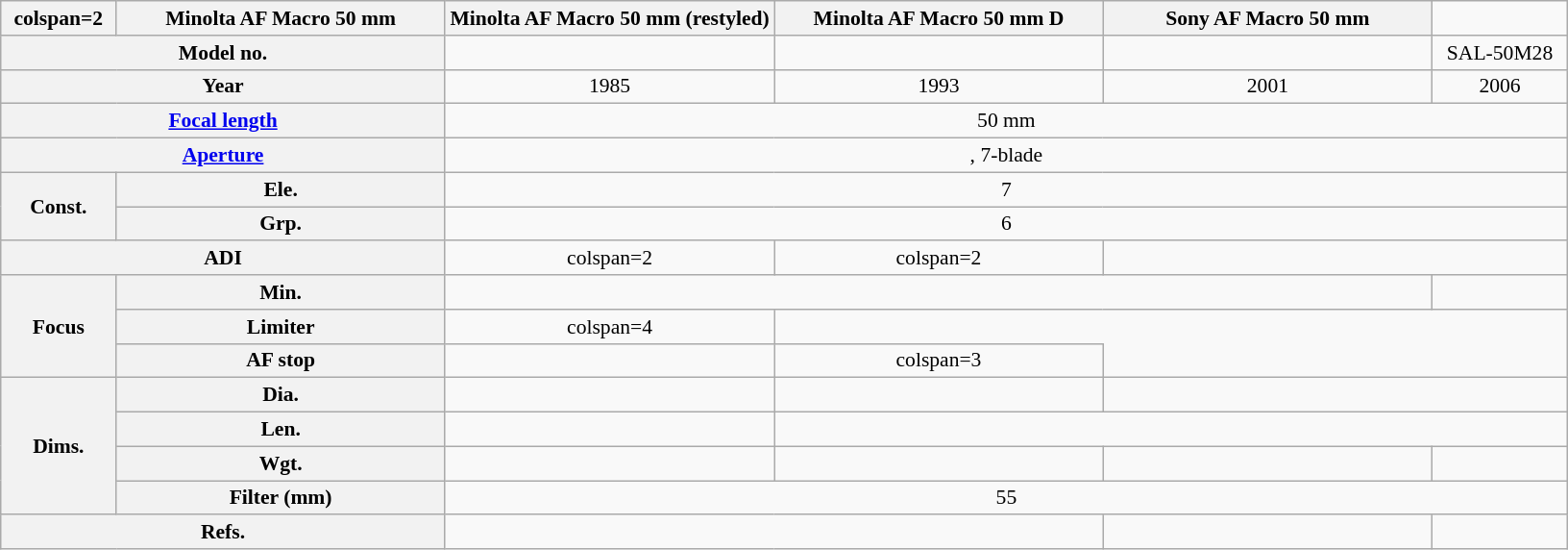<table class="wikitable" style="font-size:90%;text-align:center;">
<tr>
<th>colspan=2 </th>
<th style="width:21%;">Minolta AF Macro 50 mm </th>
<th style="width:21%;">Minolta AF Macro 50 mm  (restyled)</th>
<th style="width:21%;">Minolta AF Macro 50 mm  D</th>
<th style="width:21%;">Sony AF Macro 50 mm </th>
</tr>
<tr>
<th colspan=2>Model no.</th>
<td></td>
<td></td>
<td></td>
<td>SAL-50M28</td>
</tr>
<tr>
<th colspan=2>Year</th>
<td>1985</td>
<td>1993</td>
<td>2001</td>
<td>2006</td>
</tr>
<tr>
<th colspan=2><a href='#'>Focal length</a></th>
<td colspan=4>50 mm</td>
</tr>
<tr>
<th colspan=2><a href='#'>Aperture</a></th>
<td colspan=4>, 7-blade</td>
</tr>
<tr>
<th rowspan=2>Const.</th>
<th>Ele.</th>
<td colspan=4>7</td>
</tr>
<tr>
<th>Grp.</th>
<td colspan=4>6</td>
</tr>
<tr>
<th colspan=2>ADI</th>
<td>colspan=2 </td>
<td>colspan=2 </td>
</tr>
<tr>
<th rowspan=3>Focus</th>
<th>Min.</th>
<td colspan=3></td>
<td></td>
</tr>
<tr>
<th>Limiter</th>
<td>colspan=4 </td>
</tr>
<tr>
<th>AF stop</th>
<td></td>
<td>colspan=3 </td>
</tr>
<tr>
<th rowspan=4>Dims.</th>
<th>Dia.</th>
<td></td>
<td></td>
<td colspan=2></td>
</tr>
<tr>
<th>Len.</th>
<td></td>
<td colspan=3></td>
</tr>
<tr>
<th>Wgt.</th>
<td></td>
<td></td>
<td></td>
<td></td>
</tr>
<tr>
<th>Filter (mm)</th>
<td colspan=4>55</td>
</tr>
<tr>
<th colspan=2>Refs.</th>
<td colspan=2></td>
<td></td>
<td></td>
</tr>
</table>
